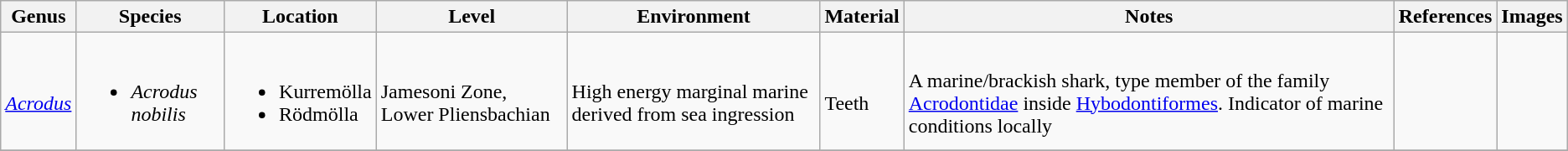<table class = "wikitable">
<tr>
<th>Genus</th>
<th>Species</th>
<th>Location</th>
<th>Level</th>
<th>Environment</th>
<th>Material</th>
<th>Notes</th>
<th>References</th>
<th>Images</th>
</tr>
<tr>
<td><br><em><a href='#'>Acrodus</a></em></td>
<td><br><ul><li><em>Acrodus nobilis</em></li></ul></td>
<td><br><ul><li>Kurremölla</li><li>Rödmölla</li></ul></td>
<td><br>Jamesoni Zone, Lower Pliensbachian</td>
<td><br>High energy marginal marine derived from sea ingression</td>
<td><br>Teeth</td>
<td><br>A marine/brackish shark, type member of the family <a href='#'>Acrodontidae</a> inside <a href='#'>Hybodontiformes</a>. Indicator of marine conditions locally</td>
<td><br></td>
<td><br></td>
</tr>
<tr>
</tr>
</table>
